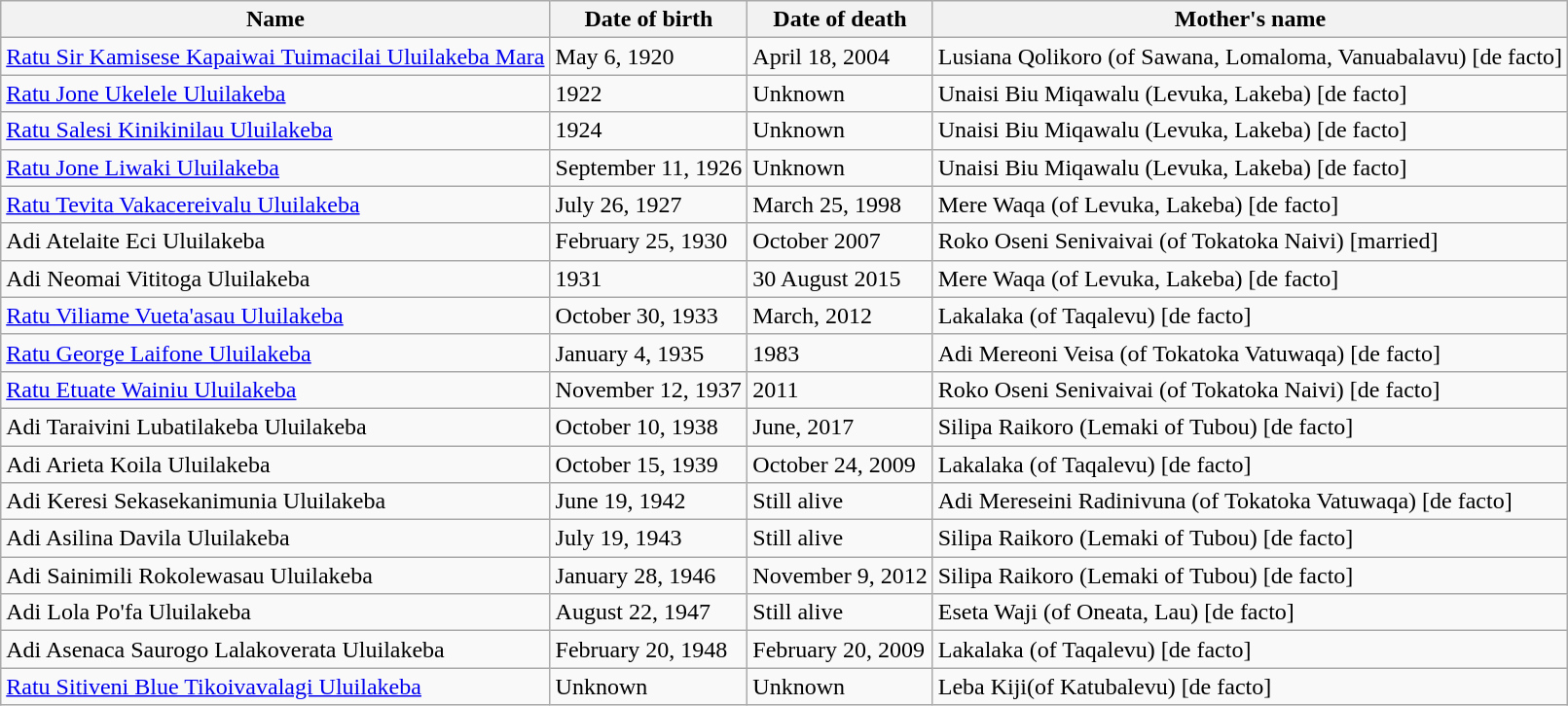<table class="wikitable">
<tr>
<th>Name</th>
<th>Date of birth</th>
<th>Date of death</th>
<th>Mother's name</th>
</tr>
<tr>
<td><a href='#'>Ratu Sir Kamisese Kapaiwai Tuimacilai Uluilakeba Mara</a></td>
<td>May 6, 1920</td>
<td>April 18, 2004</td>
<td>Lusiana Qolikoro (of Sawana, Lomaloma, Vanuabalavu) [de facto]</td>
</tr>
<tr>
<td><a href='#'>Ratu Jone Ukelele Uluilakeba</a></td>
<td>1922</td>
<td>Unknown</td>
<td>Unaisi Biu Miqawalu (Levuka, Lakeba) [de facto]</td>
</tr>
<tr>
<td><a href='#'>Ratu Salesi Kinikinilau Uluilakeba</a></td>
<td>1924</td>
<td>Unknown</td>
<td>Unaisi Biu Miqawalu (Levuka, Lakeba) [de facto]</td>
</tr>
<tr>
<td><a href='#'>Ratu Jone Liwaki Uluilakeba</a></td>
<td>September 11, 1926</td>
<td>Unknown</td>
<td>Unaisi Biu Miqawalu (Levuka, Lakeba) [de facto]</td>
</tr>
<tr>
<td><a href='#'>Ratu Tevita Vakacereivalu Uluilakeba</a></td>
<td>July 26, 1927</td>
<td>March 25, 1998</td>
<td>Mere Waqa (of Levuka, Lakeba) [de facto]</td>
</tr>
<tr>
<td>Adi Atelaite Eci Uluilakeba</td>
<td>February 25, 1930</td>
<td>October 2007</td>
<td>Roko Oseni Senivaivai (of Tokatoka Naivi) [married]</td>
</tr>
<tr>
<td>Adi Neomai Vititoga Uluilakeba</td>
<td>1931</td>
<td>30 August 2015</td>
<td>Mere Waqa (of Levuka, Lakeba) [de facto]</td>
</tr>
<tr>
<td><a href='#'>Ratu Viliame Vueta'asau Uluilakeba</a></td>
<td>October 30, 1933</td>
<td>March, 2012</td>
<td>Lakalaka (of Taqalevu) [de facto]</td>
</tr>
<tr>
<td><a href='#'>Ratu George Laifone Uluilakeba</a></td>
<td>January 4, 1935</td>
<td>1983</td>
<td>Adi Mereoni Veisa (of Tokatoka Vatuwaqa) [de facto]</td>
</tr>
<tr>
<td><a href='#'>Ratu Etuate Wainiu Uluilakeba</a></td>
<td>November 12, 1937</td>
<td>2011</td>
<td>Roko Oseni Senivaivai (of Tokatoka Naivi) [de facto]</td>
</tr>
<tr>
<td>Adi Taraivini Lubatilakeba Uluilakeba</td>
<td>October 10, 1938</td>
<td>June, 2017</td>
<td>Silipa Raikoro (Lemaki of Tubou) [de facto]</td>
</tr>
<tr>
<td>Adi Arieta Koila Uluilakeba</td>
<td>October 15, 1939</td>
<td>October 24, 2009</td>
<td>Lakalaka (of Taqalevu) [de facto]</td>
</tr>
<tr>
<td>Adi Keresi Sekasekanimunia Uluilakeba</td>
<td>June 19, 1942</td>
<td>Still alive</td>
<td>Adi Mereseini Radinivuna (of Tokatoka Vatuwaqa) [de facto]</td>
</tr>
<tr>
<td>Adi Asilina Davila Uluilakeba</td>
<td>July 19, 1943</td>
<td>Still alive</td>
<td>Silipa Raikoro (Lemaki of Tubou) [de facto]</td>
</tr>
<tr>
<td>Adi Sainimili Rokolewasau Uluilakeba</td>
<td>January 28, 1946</td>
<td>November 9, 2012</td>
<td>Silipa Raikoro (Lemaki of Tubou) [de facto]</td>
</tr>
<tr>
<td>Adi Lola Po'fa Uluilakeba</td>
<td>August 22, 1947</td>
<td>Still alive</td>
<td>Eseta Waji (of Oneata, Lau) [de facto]</td>
</tr>
<tr>
<td>Adi Asenaca Saurogo Lalakoverata Uluilakeba</td>
<td>February 20, 1948</td>
<td>February 20, 2009</td>
<td>Lakalaka (of Taqalevu) [de facto]</td>
</tr>
<tr>
<td><a href='#'>Ratu Sitiveni Blue Tikoivavalagi Uluilakeba</a></td>
<td>Unknown</td>
<td>Unknown</td>
<td>Leba Kiji(of Katubalevu) [de facto]</td>
</tr>
</table>
